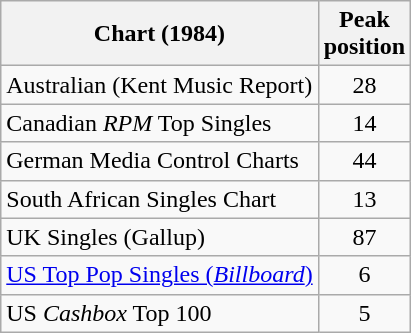<table class="wikitable">
<tr>
<th>Chart (1984)</th>
<th>Peak<br>position</th>
</tr>
<tr>
<td>Australian (Kent Music Report)</td>
<td style="text-align:center;">28</td>
</tr>
<tr>
<td>Canadian <em>RPM</em> Top Singles</td>
<td style="text-align:center;">14</td>
</tr>
<tr>
<td>German Media Control Charts</td>
<td style="text-align:center;">44</td>
</tr>
<tr>
<td>South African Singles Chart</td>
<td style="text-align:center;">13</td>
</tr>
<tr>
<td>UK Singles (Gallup)</td>
<td style="text-align:center;">87</td>
</tr>
<tr>
<td><a href='#'>US Top Pop Singles (<em>Billboard</em>)</a></td>
<td align="center">6</td>
</tr>
<tr>
<td>US <em>Cashbox</em> Top 100</td>
<td style="text-align:center;">5</td>
</tr>
</table>
